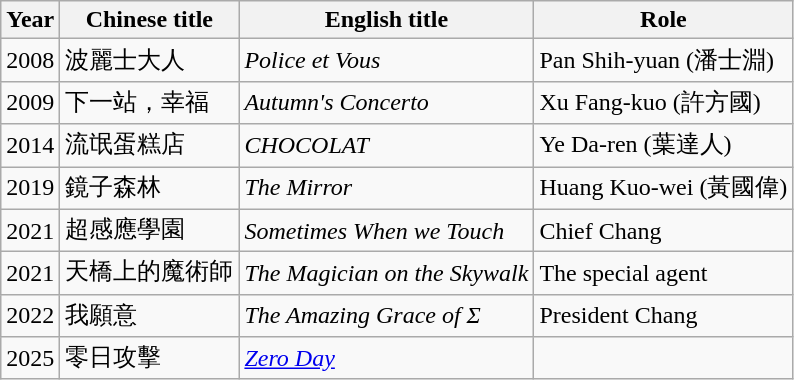<table class="wikitable">
<tr>
<th>Year</th>
<th>Chinese title</th>
<th>English title</th>
<th>Role</th>
</tr>
<tr>
<td>2008</td>
<td>波麗士大人</td>
<td><em>Police et Vous</em></td>
<td>Pan Shih-yuan (潘士淵)</td>
</tr>
<tr>
<td>2009</td>
<td>下一站，幸福</td>
<td><em>Autumn's Concerto</em></td>
<td>Xu Fang-kuo (許方國)</td>
</tr>
<tr>
<td>2014</td>
<td>流氓蛋糕店</td>
<td><em>CHOCOLAT</em></td>
<td>Ye Da-ren (葉達人)</td>
</tr>
<tr>
<td>2019</td>
<td>鏡子森林</td>
<td><em>The Mirror</em></td>
<td>Huang Kuo-wei (黃國偉)</td>
</tr>
<tr>
<td>2021</td>
<td>超感應學園</td>
<td><em>Sometimes When we Touch</em></td>
<td>Chief Chang</td>
</tr>
<tr>
<td>2021</td>
<td>天橋上的魔術師</td>
<td><em>The Magician on the Skywalk</em></td>
<td>The special agent</td>
</tr>
<tr>
<td>2022</td>
<td>我願意</td>
<td><em>The Amazing Grace of Σ</em></td>
<td>President Chang</td>
</tr>
<tr>
<td>2025</td>
<td>零日攻擊</td>
<td><em><a href='#'>Zero Day</a></em></td>
<td></td>
</tr>
</table>
